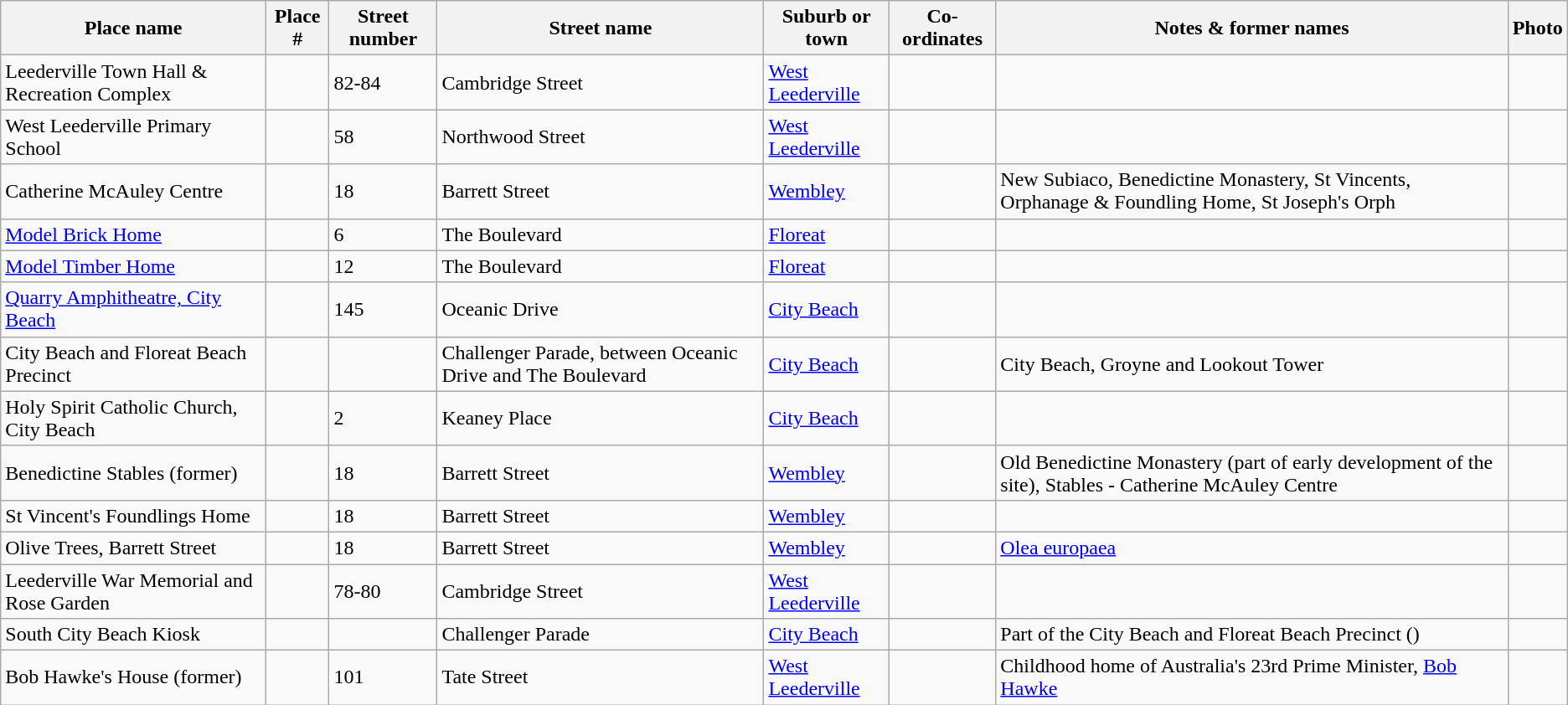<table class="wikitable sortable">
<tr>
<th>Place name</th>
<th>Place #</th>
<th>Street number</th>
<th>Street name</th>
<th>Suburb or town</th>
<th>Co-ordinates</th>
<th class="unsortable">Notes & former names</th>
<th class="unsortable">Photo</th>
</tr>
<tr>
<td>Leederville Town Hall & Recreation Complex</td>
<td></td>
<td>82-84</td>
<td>Cambridge Street</td>
<td><a href='#'>West Leederville</a></td>
<td></td>
<td></td>
<td></td>
</tr>
<tr>
<td>West Leederville Primary School</td>
<td></td>
<td>58</td>
<td>Northwood Street</td>
<td><a href='#'>West Leederville</a></td>
<td></td>
<td></td>
<td></td>
</tr>
<tr>
<td>Catherine McAuley Centre</td>
<td></td>
<td>18</td>
<td>Barrett Street</td>
<td><a href='#'>Wembley</a></td>
<td></td>
<td>New Subiaco, Benedictine Monastery, St Vincents, Orphanage & Foundling Home, St Joseph's Orph</td>
<td></td>
</tr>
<tr>
<td><a href='#'>Model Brick Home</a></td>
<td></td>
<td>6</td>
<td>The Boulevard</td>
<td><a href='#'>Floreat</a></td>
<td></td>
<td></td>
<td></td>
</tr>
<tr>
<td><a href='#'>Model Timber Home</a></td>
<td></td>
<td>12</td>
<td>The Boulevard</td>
<td><a href='#'>Floreat</a></td>
<td></td>
<td></td>
<td></td>
</tr>
<tr>
<td><a href='#'>Quarry Amphitheatre, City Beach</a></td>
<td></td>
<td>145</td>
<td>Oceanic Drive</td>
<td><a href='#'>City Beach</a></td>
<td></td>
<td></td>
<td></td>
</tr>
<tr>
<td>City Beach and Floreat Beach Precinct</td>
<td></td>
<td></td>
<td>Challenger Parade, between Oceanic Drive and The Boulevard</td>
<td><a href='#'>City Beach</a></td>
<td></td>
<td>City Beach, Groyne and Lookout Tower</td>
<td></td>
</tr>
<tr>
<td>Holy Spirit Catholic Church, City Beach</td>
<td></td>
<td>2</td>
<td>Keaney Place</td>
<td><a href='#'>City Beach</a></td>
<td></td>
<td></td>
<td></td>
</tr>
<tr>
<td>Benedictine Stables (former)</td>
<td></td>
<td>18</td>
<td>Barrett Street</td>
<td><a href='#'>Wembley</a></td>
<td></td>
<td>Old Benedictine Monastery (part of early development of the site), Stables - Catherine McAuley Centre</td>
<td></td>
</tr>
<tr>
<td>St Vincent's Foundlings Home</td>
<td></td>
<td>18</td>
<td>Barrett Street</td>
<td><a href='#'>Wembley</a></td>
<td></td>
<td></td>
<td></td>
</tr>
<tr>
<td>Olive Trees, Barrett Street</td>
<td></td>
<td>18</td>
<td>Barrett Street</td>
<td><a href='#'>Wembley</a></td>
<td></td>
<td><a href='#'>Olea europaea</a></td>
<td></td>
</tr>
<tr>
<td>Leederville War Memorial and Rose Garden</td>
<td></td>
<td>78-80</td>
<td>Cambridge Street</td>
<td><a href='#'>West Leederville</a></td>
<td></td>
<td></td>
<td></td>
</tr>
<tr>
<td>South City Beach Kiosk</td>
<td></td>
<td></td>
<td>Challenger Parade</td>
<td><a href='#'>City Beach</a></td>
<td></td>
<td>Part of the City Beach and Floreat Beach Precinct ()</td>
<td></td>
</tr>
<tr>
<td>Bob Hawke's House (former)</td>
<td></td>
<td>101</td>
<td>Tate Street</td>
<td><a href='#'>West Leederville</a></td>
<td></td>
<td>Childhood home of Australia's 23rd Prime Minister, <a href='#'>Bob Hawke</a></td>
<td></td>
</tr>
</table>
